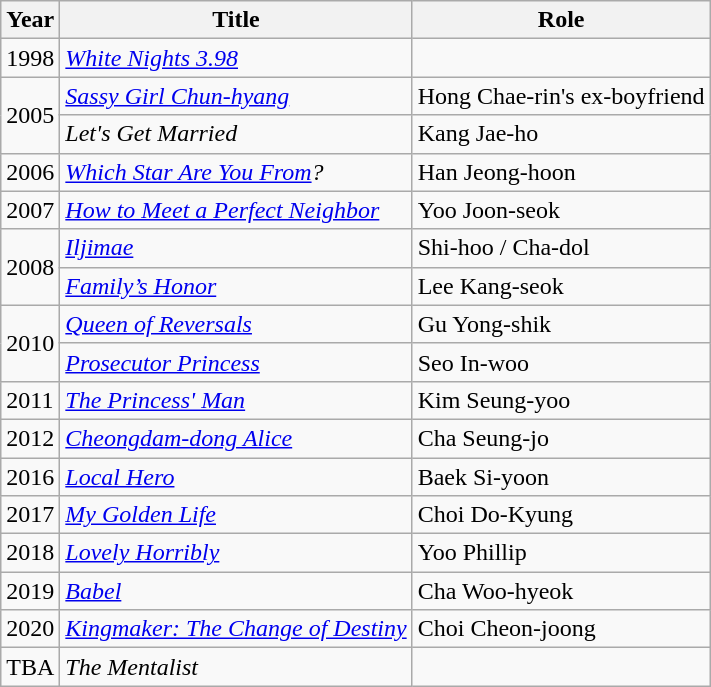<table class="wikitable">
<tr>
<th width=10>Year</th>
<th>Title</th>
<th>Role</th>
</tr>
<tr>
<td>1998</td>
<td><em><a href='#'>White Nights 3.98</a></em></td>
<td></td>
</tr>
<tr>
<td rowspan=2>2005</td>
<td><em><a href='#'>Sassy Girl Chun-hyang</a></em></td>
<td>Hong Chae-rin's ex-boyfriend</td>
</tr>
<tr>
<td><em>Let's Get Married</em></td>
<td>Kang Jae-ho</td>
</tr>
<tr>
<td>2006</td>
<td><em><a href='#'>Which Star Are You From</a>?</em></td>
<td>Han Jeong-hoon</td>
</tr>
<tr>
<td>2007</td>
<td><em><a href='#'>How to Meet a Perfect Neighbor</a></em></td>
<td>Yoo Joon-seok</td>
</tr>
<tr>
<td rowspan=2>2008</td>
<td><em><a href='#'>Iljimae</a></em></td>
<td>Shi-hoo / Cha-dol</td>
</tr>
<tr>
<td><em><a href='#'>Family’s Honor</a></em></td>
<td>Lee Kang-seok</td>
</tr>
<tr>
<td rowspan=2>2010</td>
<td><em><a href='#'>Queen of Reversals</a></em></td>
<td>Gu Yong-shik</td>
</tr>
<tr>
<td><em><a href='#'>Prosecutor Princess</a></em></td>
<td>Seo In-woo</td>
</tr>
<tr>
<td>2011</td>
<td><em><a href='#'>The Princess' Man</a></em></td>
<td>Kim Seung-yoo</td>
</tr>
<tr>
<td>2012</td>
<td><em><a href='#'>Cheongdam-dong Alice</a></em></td>
<td>Cha Seung-jo</td>
</tr>
<tr>
<td>2016</td>
<td><em><a href='#'>Local Hero</a></em></td>
<td>Baek Si-yoon</td>
</tr>
<tr>
<td>2017</td>
<td><em><a href='#'>My Golden Life</a></em></td>
<td>Choi Do-Kyung</td>
</tr>
<tr>
<td>2018</td>
<td><em><a href='#'>Lovely Horribly</a></em></td>
<td>Yoo Phillip</td>
</tr>
<tr>
<td>2019</td>
<td><em><a href='#'>Babel</a></em></td>
<td>Cha Woo-hyeok</td>
</tr>
<tr>
<td>2020</td>
<td><em><a href='#'>Kingmaker: The Change of Destiny</a></em></td>
<td>Choi Cheon-joong</td>
</tr>
<tr>
<td>TBA</td>
<td><em>The Mentalist</em></td>
<td></td>
</tr>
</table>
